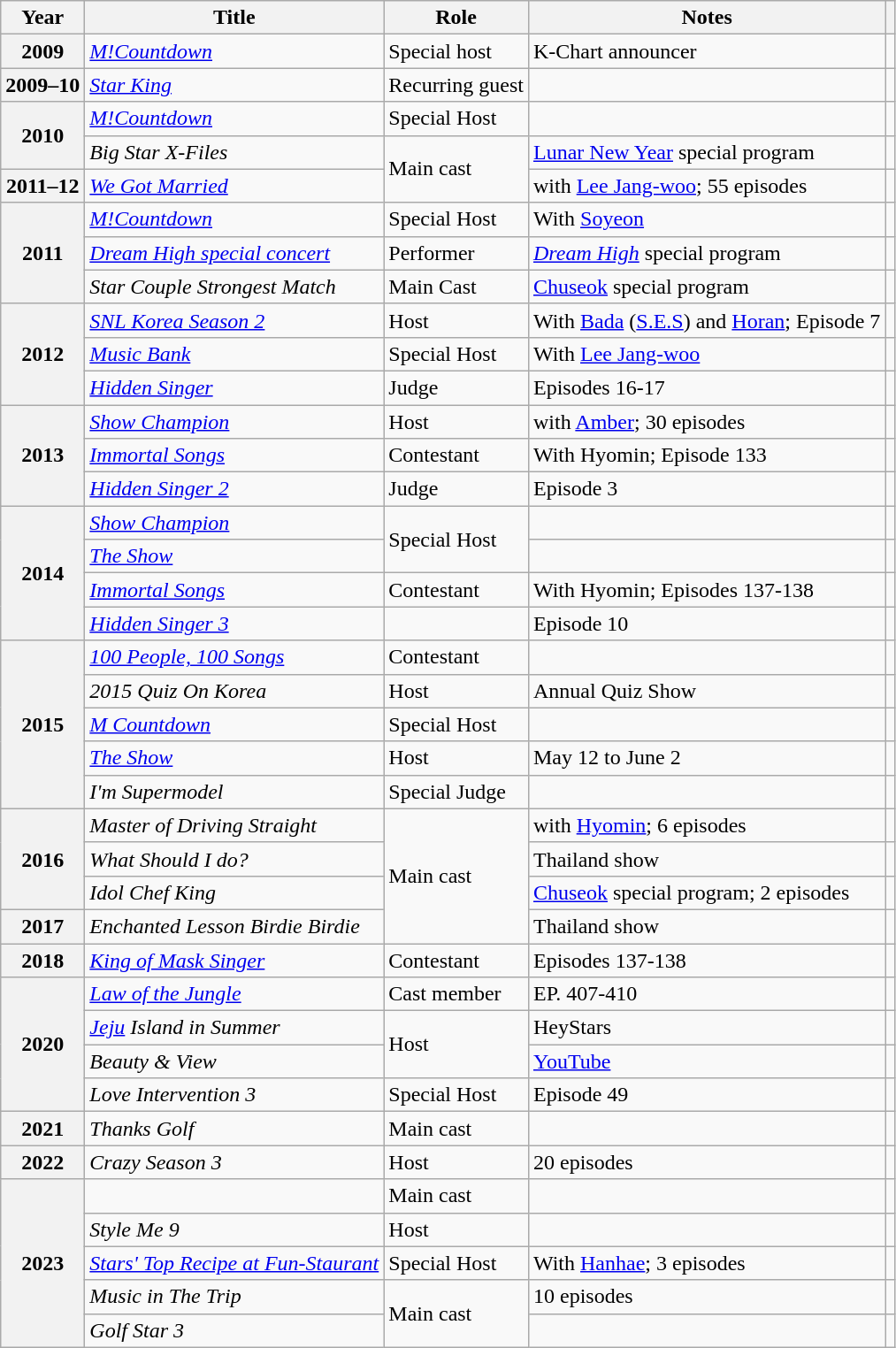<table class="wikitable plainrowheaders">
<tr>
<th scope="col">Year</th>
<th scope="col">Title</th>
<th scope="col">Role</th>
<th scope="col">Notes</th>
<th scope="col" class="unsortable"></th>
</tr>
<tr>
<th scope="row">2009</th>
<td><a href='#'><em>M!Countdown</em></a></td>
<td>Special host</td>
<td>K-Chart announcer</td>
<td style="text-align:center"></td>
</tr>
<tr>
<th scope="row">2009–10</th>
<td><a href='#'><em>Star King</em></a></td>
<td>Recurring guest</td>
<td></td>
<td style="text-align:center"></td>
</tr>
<tr>
<th scope="row" rowspan="2">2010</th>
<td><a href='#'><em>M!Countdown</em></a></td>
<td>Special Host</td>
<td></td>
<td style="text-align:center"></td>
</tr>
<tr>
<td><em>Big Star X-Files</em></td>
<td rowspan="2">Main cast</td>
<td><a href='#'>Lunar New Year</a> special program</td>
<td style="text-align:center"></td>
</tr>
<tr>
<th scope="row">2011–12</th>
<td><em><a href='#'>We Got Married</a></em></td>
<td>with <a href='#'>Lee Jang-woo</a>; 55 episodes</td>
<td style="text-align:center"></td>
</tr>
<tr>
<th scope="row" rowspan="3">2011</th>
<td><a href='#'><em>M!Countdown</em></a></td>
<td>Special Host</td>
<td>With <a href='#'>Soyeon</a></td>
<td style="text-align:center"></td>
</tr>
<tr>
<td><em><a href='#'>Dream High special concert</a></em></td>
<td>Performer</td>
<td><em><a href='#'>Dream High</a></em> special program</td>
<td style="text-align:center"></td>
</tr>
<tr>
<td><em>Star Couple Strongest Match</em></td>
<td>Main Cast</td>
<td><a href='#'>Chuseok</a> special program</td>
<td style="text-align:center"></td>
</tr>
<tr>
<th rowspan="3" scope="row">2012</th>
<td><em><a href='#'>SNL Korea Season 2</a></em></td>
<td>Host</td>
<td>With <a href='#'>Bada</a> (<a href='#'>S.E.S</a>) and <a href='#'>Horan</a>; Episode 7</td>
<td style="text-align:center"></td>
</tr>
<tr>
<td><em><a href='#'>Music Bank</a></em></td>
<td>Special Host</td>
<td>With <a href='#'>Lee Jang-woo</a></td>
<td style="text-align:center"></td>
</tr>
<tr>
<td><em><a href='#'>Hidden Singer</a></em></td>
<td>Judge</td>
<td>Episodes 16-17</td>
<td style="text-align:center"></td>
</tr>
<tr>
<th rowspan="3" scope="row">2013</th>
<td><em><a href='#'>Show Champion</a></em></td>
<td>Host</td>
<td>with <a href='#'>Amber</a>; 30 episodes</td>
<td style="text-align:center"></td>
</tr>
<tr>
<td><em><a href='#'>Immortal Songs</a></em></td>
<td>Contestant</td>
<td>With Hyomin; Episode 133</td>
<td style="text-align:center"></td>
</tr>
<tr>
<td><em><a href='#'>Hidden Singer 2</a></em></td>
<td>Judge</td>
<td>Episode 3</td>
<td></td>
</tr>
<tr>
<th rowspan="4" scope="row">2014</th>
<td><em><a href='#'>Show Champion</a></em></td>
<td rowspan="2">Special Host</td>
<td></td>
<td style="text-align:center"></td>
</tr>
<tr>
<td><em><a href='#'>The Show</a></em></td>
<td></td>
<td style="text-align:center"></td>
</tr>
<tr>
<td><em><a href='#'>Immortal Songs</a></em></td>
<td>Contestant</td>
<td>With Hyomin; Episodes 137-138</td>
<td></td>
</tr>
<tr>
<td><em><a href='#'>Hidden Singer 3</a></em></td>
<td></td>
<td>Episode 10</td>
<td></td>
</tr>
<tr>
<th scope="row" rowspan="5">2015</th>
<td><em><a href='#'>100 People, 100 Songs</a></em></td>
<td>Contestant</td>
<td></td>
<td style="text-align:center"></td>
</tr>
<tr>
<td><em>2015 Quiz On Korea</em></td>
<td>Host</td>
<td>Annual Quiz Show</td>
<td style="text-align:center"></td>
</tr>
<tr>
<td><em><a href='#'>M Countdown</a></em></td>
<td>Special Host</td>
<td></td>
<td style="text-align:center"></td>
</tr>
<tr>
<td><em><a href='#'>The Show</a></em></td>
<td>Host</td>
<td>May 12 to June 2</td>
<td style="text-align:center"></td>
</tr>
<tr>
<td><em>I'm Supermodel</em></td>
<td>Special Judge</td>
<td></td>
<td style="text-align:center"></td>
</tr>
<tr>
<th scope="row" rowspan="3">2016</th>
<td><em>Master of Driving Straight</em></td>
<td rowspan="4">Main cast</td>
<td>with <a href='#'>Hyomin</a>; 6 episodes</td>
<td style="text-align:center"></td>
</tr>
<tr>
<td><em>What Should I do?</em></td>
<td>Thailand show</td>
<td style="text-align:center"></td>
</tr>
<tr>
<td><em>Idol Chef King</em></td>
<td><a href='#'>Chuseok</a> special program; 2 episodes</td>
<td style="text-align:center"></td>
</tr>
<tr>
<th scope="row">2017</th>
<td><em>Enchanted Lesson Birdie Birdie</em></td>
<td>Thailand show</td>
<td style="text-align:center"></td>
</tr>
<tr>
<th scope="row">2018</th>
<td><em><a href='#'>King of Mask Singer</a></em></td>
<td>Contestant</td>
<td>Episodes 137-138</td>
<td style="text-align:center"></td>
</tr>
<tr>
<th scope="row" rowspan="4">2020</th>
<td><em><a href='#'>Law of the Jungle</a></em></td>
<td>Cast member</td>
<td>EP. 407-410</td>
<td style="text-align:center"></td>
</tr>
<tr>
<td><em><a href='#'>Jeju</a> Island in Summer</em></td>
<td rowspan="2">Host</td>
<td>HeyStars</td>
<td style="text-align:center"></td>
</tr>
<tr>
<td><em>Beauty & View</em></td>
<td><a href='#'>YouTube</a></td>
<td style="text-align:center"></td>
</tr>
<tr>
<td><em>Love Intervention 3</em></td>
<td>Special Host</td>
<td>Episode 49</td>
<td style="text-align:center"></td>
</tr>
<tr>
<th scope="row">2021</th>
<td><em>Thanks Golf</em></td>
<td>Main cast</td>
<td></td>
<td style="text-align:center"></td>
</tr>
<tr>
<th scope="row">2022</th>
<td><em>Crazy Season 3</em></td>
<td>Host</td>
<td>20 episodes</td>
<td style="text-align:center"></td>
</tr>
<tr>
<th rowspan="5" scope="row">2023</th>
<td><em></em></td>
<td>Main cast</td>
<td></td>
<td style="text-align:center"></td>
</tr>
<tr>
<td><em>Style Me 9</em></td>
<td>Host</td>
<td></td>
<td></td>
</tr>
<tr>
<td><em><a href='#'>Stars' Top Recipe at Fun-Staurant</a></em></td>
<td>Special Host</td>
<td>With <a href='#'>Hanhae</a>; 3 episodes</td>
<td style="text-align:center"></td>
</tr>
<tr>
<td><em>Music in The Trip</em></td>
<td rowspan="2">Main cast</td>
<td>10 episodes</td>
<td style="text-align:center"></td>
</tr>
<tr>
<td><em>Golf Star 3</em></td>
<td></td>
<td style="text-align:center"></td>
</tr>
</table>
